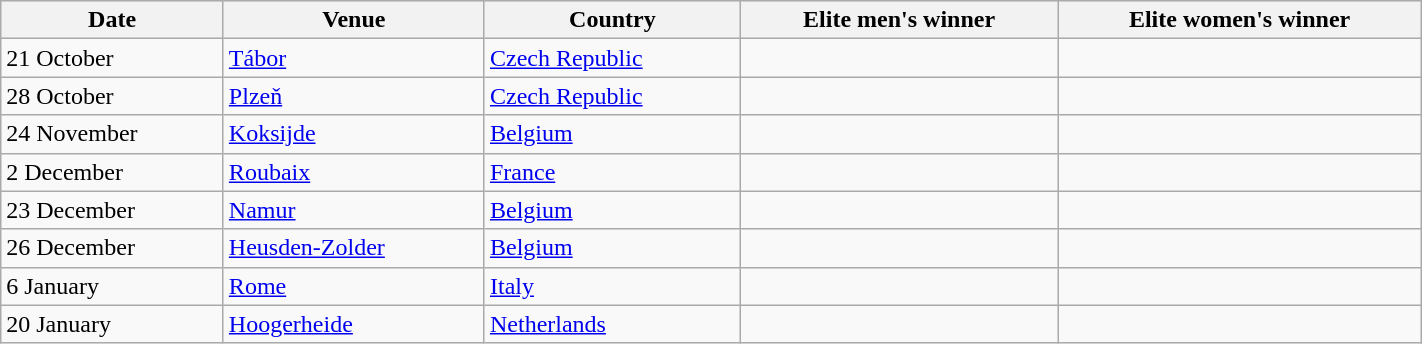<table class="wikitable" width=75%>
<tr bgcolor="#efefef">
<th>Date</th>
<th>Venue</th>
<th>Country</th>
<th>Elite men's winner</th>
<th>Elite women's winner</th>
</tr>
<tr>
<td>21 October</td>
<td><a href='#'>Tábor</a></td>
<td><a href='#'>Czech Republic</a></td>
<td></td>
<td></td>
</tr>
<tr>
<td>28 October</td>
<td><a href='#'>Plzeň</a></td>
<td><a href='#'>Czech Republic</a></td>
<td></td>
<td></td>
</tr>
<tr>
<td>24 November</td>
<td><a href='#'>Koksijde</a></td>
<td><a href='#'>Belgium</a></td>
<td></td>
<td></td>
</tr>
<tr>
<td>2 December</td>
<td><a href='#'>Roubaix</a></td>
<td><a href='#'>France</a></td>
<td></td>
<td></td>
</tr>
<tr>
<td>23 December</td>
<td><a href='#'>Namur</a></td>
<td><a href='#'>Belgium</a></td>
<td></td>
<td></td>
</tr>
<tr>
<td>26 December</td>
<td><a href='#'>Heusden-Zolder</a></td>
<td><a href='#'>Belgium</a></td>
<td></td>
<td></td>
</tr>
<tr>
<td>6 January</td>
<td><a href='#'>Rome</a></td>
<td><a href='#'>Italy</a></td>
<td></td>
<td></td>
</tr>
<tr>
<td>20 January</td>
<td><a href='#'>Hoogerheide</a></td>
<td><a href='#'>Netherlands</a></td>
<td></td>
<td></td>
</tr>
</table>
